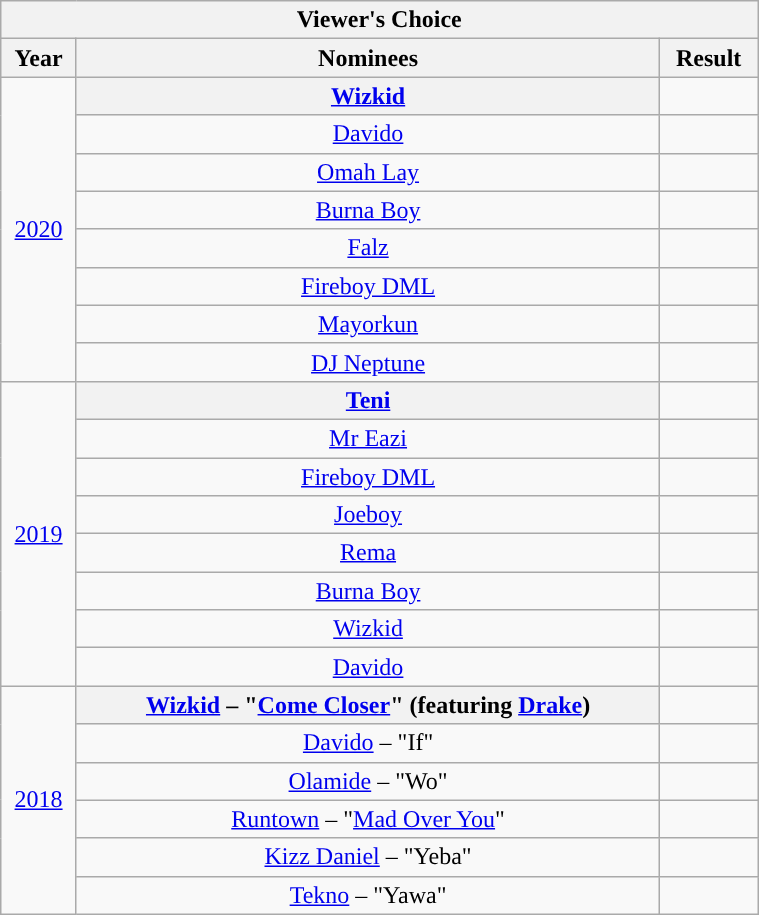<table class=wikitable style="text-align:center" width="40%">
<tr>
<th colspan="4">Viewer's Choice</th>
</tr>
<tr>
<th>Year</th>
<th>Nominees</th>
<th>Result</th>
</tr>
<tr>
<td rowspan="8"><a href='#'>2020</a></td>
<th><strong><a href='#'>Wizkid</a></strong></th>
<td></td>
</tr>
<tr>
<td><a href='#'>Davido</a></td>
<td></td>
</tr>
<tr>
<td><a href='#'>Omah Lay</a></td>
<td></td>
</tr>
<tr>
<td><a href='#'>Burna Boy</a></td>
<td></td>
</tr>
<tr>
<td><a href='#'>Falz</a></td>
<td></td>
</tr>
<tr>
<td><a href='#'>Fireboy DML</a></td>
<td></td>
</tr>
<tr>
<td><a href='#'>Mayorkun</a></td>
<td></td>
</tr>
<tr>
<td><a href='#'>DJ Neptune</a></td>
<td></td>
</tr>
<tr>
<td rowspan="8"><a href='#'>2019</a></td>
<th><a href='#'>Teni</a></th>
<td></td>
</tr>
<tr>
<td><a href='#'>Mr Eazi</a></td>
<td></td>
</tr>
<tr>
<td><a href='#'>Fireboy DML</a></td>
<td></td>
</tr>
<tr>
<td><a href='#'>Joeboy</a></td>
<td></td>
</tr>
<tr>
<td><a href='#'>Rema</a></td>
<td></td>
</tr>
<tr>
<td><a href='#'>Burna Boy</a></td>
<td></td>
</tr>
<tr>
<td><a href='#'>Wizkid</a></td>
<td></td>
</tr>
<tr>
<td><a href='#'>Davido</a></td>
<td></td>
</tr>
<tr>
<td rowspan="6"><a href='#'>2018</a></td>
<th><a href='#'>Wizkid</a> – "<a href='#'>Come Closer</a>" <span>(featuring <a href='#'>Drake</a>)</span></th>
<td></td>
</tr>
<tr>
<td><a href='#'>Davido</a> – "If"</td>
<td></td>
</tr>
<tr>
<td><a href='#'>Olamide</a> – "Wo"</td>
<td></td>
</tr>
<tr>
<td><a href='#'>Runtown</a> – "<a href='#'>Mad Over You</a>"</td>
<td></td>
</tr>
<tr>
<td><a href='#'>Kizz Daniel</a> – "Yeba"</td>
<td></td>
</tr>
<tr>
<td><a href='#'>Tekno</a> – "Yawa"</td>
<td></td>
</tr>
</table>
